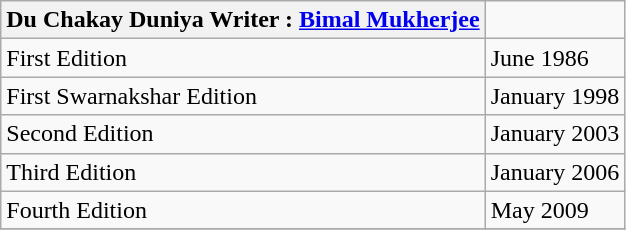<table class="wikitable">
<tr>
<th>Du Chakay Duniya Writer : <a href='#'>Bimal Mukherjee</a></th>
</tr>
<tr>
<td>First Edition</td>
<td>June 1986</td>
</tr>
<tr>
<td>First Swarnakshar Edition</td>
<td>January 1998</td>
</tr>
<tr>
<td>Second Edition</td>
<td>January 2003</td>
</tr>
<tr>
<td>Third Edition</td>
<td>January 2006</td>
</tr>
<tr>
<td>Fourth Edition</td>
<td>May 2009</td>
</tr>
<tr>
</tr>
</table>
